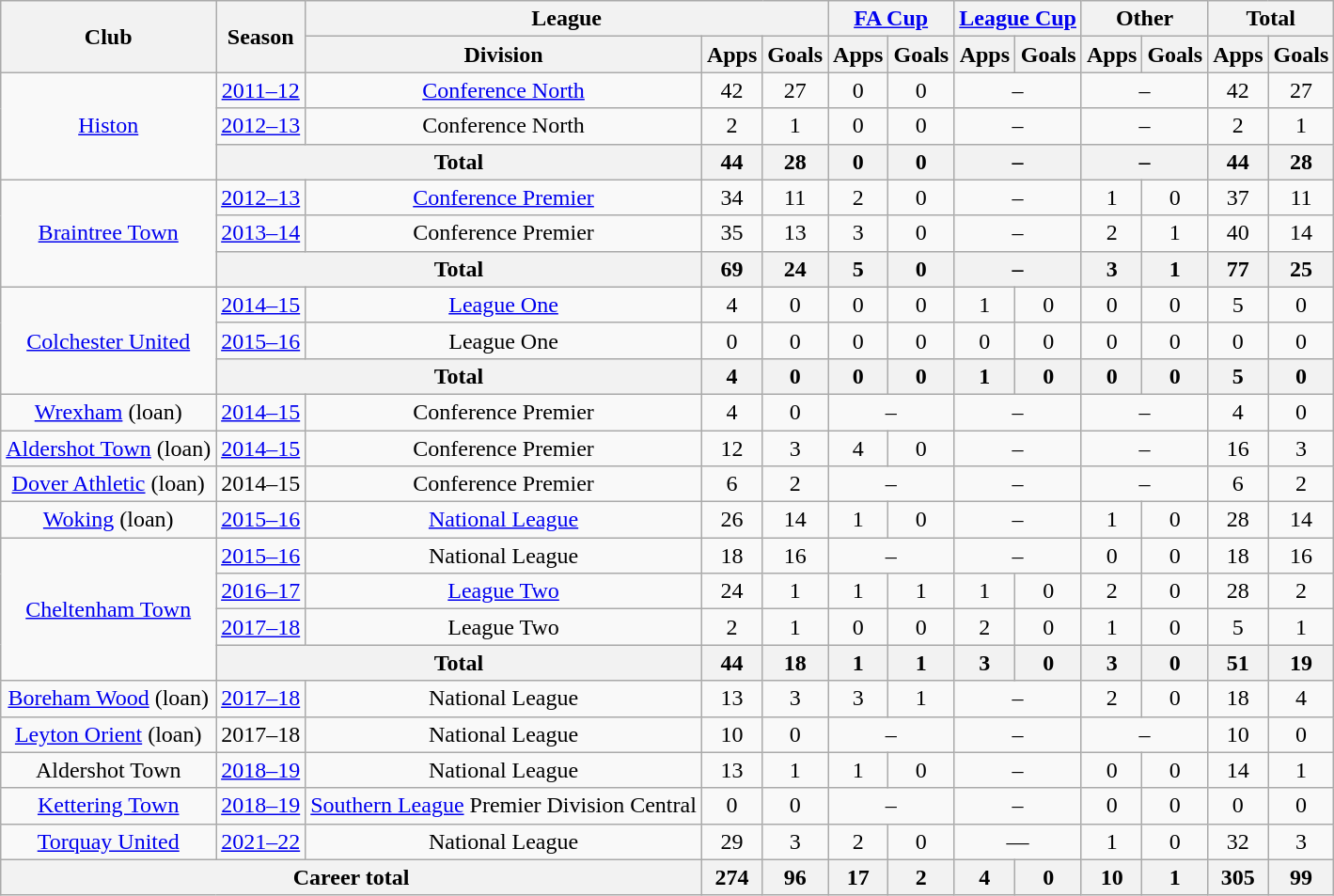<table class="wikitable" style="text-align: center">
<tr>
<th rowspan="2">Club</th>
<th rowspan="2">Season</th>
<th colspan="3">League</th>
<th colspan="2"><a href='#'>FA Cup</a></th>
<th colspan="2"><a href='#'>League Cup</a></th>
<th colspan="2">Other</th>
<th colspan="2">Total</th>
</tr>
<tr>
<th>Division</th>
<th>Apps</th>
<th>Goals</th>
<th>Apps</th>
<th>Goals</th>
<th>Apps</th>
<th>Goals</th>
<th>Apps</th>
<th>Goals</th>
<th>Apps</th>
<th>Goals</th>
</tr>
<tr>
<td rowspan="3"><a href='#'>Histon</a></td>
<td><a href='#'>2011–12</a></td>
<td><a href='#'>Conference North</a></td>
<td>42</td>
<td>27</td>
<td>0</td>
<td>0</td>
<td colspan="2">–</td>
<td colspan="2">–</td>
<td>42</td>
<td>27</td>
</tr>
<tr>
<td><a href='#'>2012–13</a></td>
<td>Conference North</td>
<td>2</td>
<td>1</td>
<td>0</td>
<td>0</td>
<td colspan="2">–</td>
<td colspan="2">–</td>
<td>2</td>
<td>1</td>
</tr>
<tr>
<th colspan="2">Total</th>
<th>44</th>
<th>28</th>
<th>0</th>
<th>0</th>
<th colspan="2">–</th>
<th colspan="2">–</th>
<th>44</th>
<th>28</th>
</tr>
<tr>
<td rowspan="3"><a href='#'>Braintree Town</a></td>
<td><a href='#'>2012–13</a></td>
<td><a href='#'>Conference Premier</a></td>
<td>34</td>
<td>11</td>
<td>2</td>
<td>0</td>
<td colspan="2">–</td>
<td>1</td>
<td>0</td>
<td>37</td>
<td>11</td>
</tr>
<tr>
<td><a href='#'>2013–14</a></td>
<td>Conference Premier</td>
<td>35</td>
<td>13</td>
<td>3</td>
<td>0</td>
<td colspan="2">–</td>
<td>2</td>
<td>1</td>
<td>40</td>
<td>14</td>
</tr>
<tr>
<th colspan="2">Total</th>
<th>69</th>
<th>24</th>
<th>5</th>
<th>0</th>
<th colspan="2">–</th>
<th>3</th>
<th>1</th>
<th>77</th>
<th>25</th>
</tr>
<tr>
<td rowspan="3"><a href='#'>Colchester United</a></td>
<td><a href='#'>2014–15</a></td>
<td><a href='#'>League One</a></td>
<td>4</td>
<td>0</td>
<td>0</td>
<td>0</td>
<td>1</td>
<td>0</td>
<td>0</td>
<td>0</td>
<td>5</td>
<td>0</td>
</tr>
<tr>
<td><a href='#'>2015–16</a></td>
<td>League One</td>
<td>0</td>
<td>0</td>
<td>0</td>
<td>0</td>
<td>0</td>
<td>0</td>
<td>0</td>
<td>0</td>
<td>0</td>
<td>0</td>
</tr>
<tr>
<th colspan="2">Total</th>
<th>4</th>
<th>0</th>
<th>0</th>
<th>0</th>
<th>1</th>
<th>0</th>
<th>0</th>
<th>0</th>
<th>5</th>
<th>0</th>
</tr>
<tr>
<td><a href='#'>Wrexham</a> (loan)</td>
<td><a href='#'>2014–15</a></td>
<td>Conference Premier</td>
<td>4</td>
<td>0</td>
<td colspan="2">–</td>
<td colspan="2">–</td>
<td colspan="2">–</td>
<td>4</td>
<td>0</td>
</tr>
<tr>
<td><a href='#'>Aldershot Town</a> (loan)</td>
<td><a href='#'>2014–15</a></td>
<td>Conference Premier</td>
<td>12</td>
<td>3</td>
<td>4</td>
<td>0</td>
<td colspan="2">–</td>
<td colspan="2">–</td>
<td>16</td>
<td>3</td>
</tr>
<tr>
<td><a href='#'>Dover Athletic</a> (loan)</td>
<td>2014–15</td>
<td>Conference Premier</td>
<td>6</td>
<td>2</td>
<td colspan="2">–</td>
<td colspan="2">–</td>
<td colspan="2">–</td>
<td>6</td>
<td>2</td>
</tr>
<tr>
<td><a href='#'>Woking</a> (loan)</td>
<td><a href='#'>2015–16</a></td>
<td><a href='#'>National League</a></td>
<td>26</td>
<td>14</td>
<td>1</td>
<td>0</td>
<td colspan="2">–</td>
<td>1</td>
<td>0</td>
<td>28</td>
<td>14</td>
</tr>
<tr>
<td rowspan="4"><a href='#'>Cheltenham Town</a></td>
<td><a href='#'>2015–16</a></td>
<td>National League</td>
<td>18</td>
<td>16</td>
<td colspan="2">–</td>
<td colspan="2">–</td>
<td>0</td>
<td>0</td>
<td>18</td>
<td>16</td>
</tr>
<tr>
<td><a href='#'>2016–17</a></td>
<td><a href='#'>League Two</a></td>
<td>24</td>
<td>1</td>
<td>1</td>
<td>1</td>
<td>1</td>
<td>0</td>
<td>2</td>
<td>0</td>
<td>28</td>
<td>2</td>
</tr>
<tr>
<td><a href='#'>2017–18</a></td>
<td>League Two</td>
<td>2</td>
<td>1</td>
<td>0</td>
<td>0</td>
<td>2</td>
<td>0</td>
<td>1</td>
<td>0</td>
<td>5</td>
<td>1</td>
</tr>
<tr>
<th colspan="2">Total</th>
<th>44</th>
<th>18</th>
<th>1</th>
<th>1</th>
<th>3</th>
<th>0</th>
<th>3</th>
<th>0</th>
<th>51</th>
<th>19</th>
</tr>
<tr>
<td rowspan="1"><a href='#'>Boreham Wood</a> (loan)</td>
<td><a href='#'>2017–18</a></td>
<td>National League</td>
<td>13</td>
<td>3</td>
<td>3</td>
<td>1</td>
<td colspan="2">–</td>
<td>2</td>
<td>0</td>
<td>18</td>
<td>4</td>
</tr>
<tr>
<td rowspan="1"><a href='#'>Leyton Orient</a> (loan)</td>
<td>2017–18</td>
<td>National League</td>
<td>10</td>
<td>0</td>
<td colspan="2">–</td>
<td colspan="2">–</td>
<td colspan="2">–</td>
<td>10</td>
<td>0</td>
</tr>
<tr>
<td rowspan="1">Aldershot Town</td>
<td><a href='#'>2018–19</a></td>
<td>National League</td>
<td>13</td>
<td>1</td>
<td>1</td>
<td>0</td>
<td colspan="2">–</td>
<td>0</td>
<td>0</td>
<td>14</td>
<td>1</td>
</tr>
<tr>
<td rowspan="1"><a href='#'>Kettering Town</a></td>
<td><a href='#'>2018–19</a></td>
<td><a href='#'>Southern League</a> Premier Division Central</td>
<td>0</td>
<td>0</td>
<td colspan="2">–</td>
<td colspan="2">–</td>
<td>0</td>
<td>0</td>
<td>0</td>
<td>0</td>
</tr>
<tr>
<td><a href='#'>Torquay United</a></td>
<td><a href='#'>2021–22</a></td>
<td>National League</td>
<td>29</td>
<td>3</td>
<td>2</td>
<td>0</td>
<td colspan="2">—</td>
<td>1</td>
<td>0</td>
<td>32</td>
<td>3</td>
</tr>
<tr>
<th colspan="3">Career total</th>
<th>274</th>
<th>96</th>
<th>17</th>
<th>2</th>
<th>4</th>
<th>0</th>
<th>10</th>
<th>1</th>
<th>305</th>
<th>99</th>
</tr>
</table>
